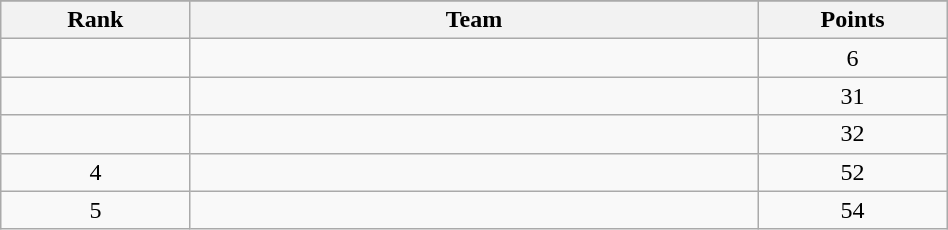<table class="wikitable" width=50%>
<tr>
</tr>
<tr>
<th width=10%>Rank</th>
<th width=30%>Team</th>
<th width=10%>Points</th>
</tr>
<tr align="center">
<td></td>
<td align="left"></td>
<td>6</td>
</tr>
<tr align="center">
<td></td>
<td align="left"></td>
<td>31</td>
</tr>
<tr align="center">
<td></td>
<td align="left"></td>
<td>32</td>
</tr>
<tr align="center">
<td>4</td>
<td align="left"></td>
<td>52</td>
</tr>
<tr align="center">
<td>5</td>
<td align="left"></td>
<td>54</td>
</tr>
</table>
